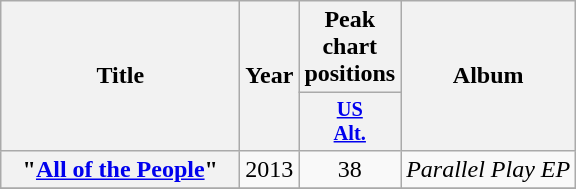<table class="wikitable plainrowheaders" style="text-align:center;" border="1">
<tr>
<th scope="col" rowspan="2" style="width:9.5em">Title</th>
<th scope="col" rowspan="2">Year</th>
<th scope="col" colspan="1">Peak chart positions</th>
<th scope="col" rowspan="2">Album</th>
</tr>
<tr>
<th scope="col" style="width:3em;font-size:85%;"><a href='#'>US<br>Alt.</a><br></th>
</tr>
<tr>
<th scope="row">"<a href='#'>All of the People</a>"</th>
<td>2013</td>
<td>38</td>
<td><em>Parallel Play EP</em></td>
</tr>
<tr>
</tr>
</table>
